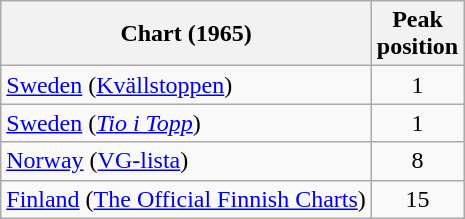<table class="wikitable sortable">
<tr>
<th>Chart (1965)</th>
<th>Peak<br>position</th>
</tr>
<tr>
<td><a href='#'>Sweden</a> (<a href='#'>Kvällstoppen</a>)</td>
<td align="center">1</td>
</tr>
<tr>
<td><a href='#'>Sweden</a> (<em><a href='#'>Tio i Topp</a></em>)</td>
<td style="text-align:center;">1</td>
</tr>
<tr>
<td><a href='#'>Norway</a> (<a href='#'>VG-lista</a>)</td>
<td style="text-align:center;">8</td>
</tr>
<tr>
<td><a href='#'>Finland</a> (<a href='#'>The Official Finnish Charts</a>)</td>
<td style="text-align:center;">15</td>
</tr>
</table>
